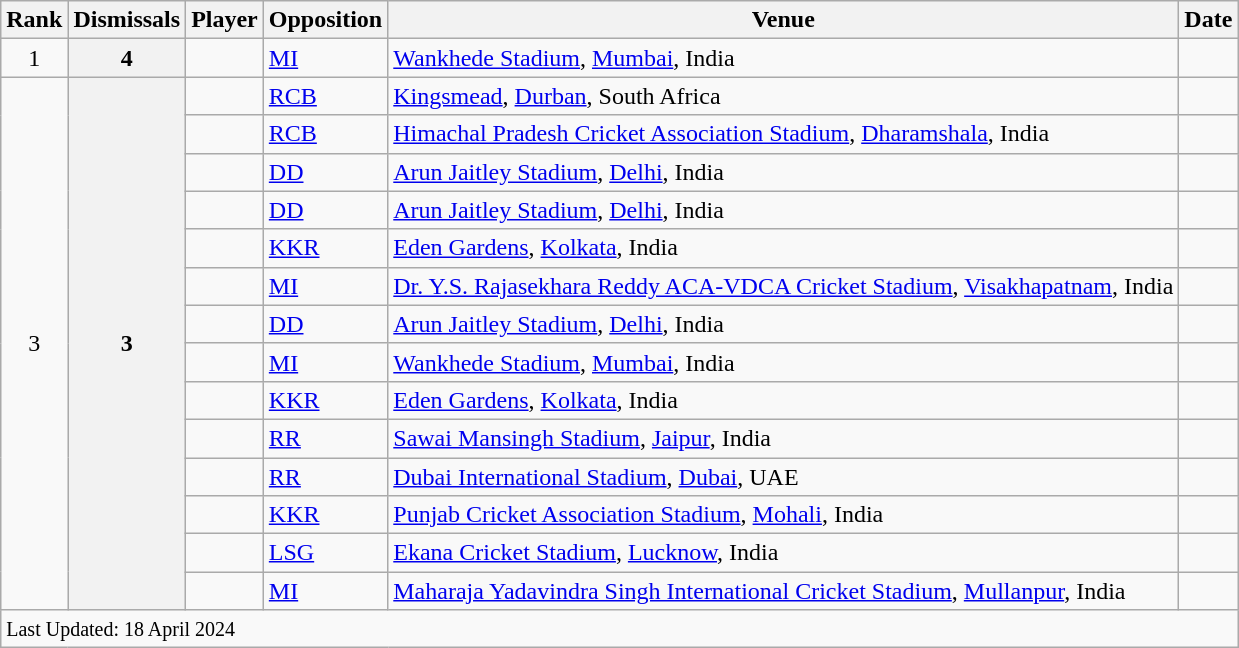<table class="wikitable">
<tr>
<th>Rank</th>
<th>Dismissals</th>
<th>Player</th>
<th>Opposition</th>
<th>Venue</th>
<th>Date</th>
</tr>
<tr>
<td style="text-align:center">1</td>
<th scope=row style=text-align:center;>4</th>
<td></td>
<td><a href='#'>MI</a></td>
<td><a href='#'>Wankhede Stadium</a>, <a href='#'>Mumbai</a>, India</td>
<td></td>
</tr>
<tr>
<td style="text-align:center" rowspan=14>3</td>
<th scope=row style=text-align:center; rowspan=14>3</th>
<td></td>
<td><a href='#'>RCB</a></td>
<td><a href='#'>Kingsmead</a>, <a href='#'>Durban</a>, South Africa</td>
<td></td>
</tr>
<tr>
<td></td>
<td><a href='#'>RCB</a></td>
<td><a href='#'>Himachal Pradesh Cricket Association Stadium</a>, <a href='#'>Dharamshala</a>, India</td>
<td></td>
</tr>
<tr>
<td></td>
<td><a href='#'>DD</a></td>
<td><a href='#'>Arun Jaitley Stadium</a>, <a href='#'>Delhi</a>, India</td>
<td></td>
</tr>
<tr>
<td></td>
<td><a href='#'>DD</a></td>
<td><a href='#'>Arun Jaitley Stadium</a>, <a href='#'>Delhi</a>, India</td>
<td></td>
</tr>
<tr>
<td></td>
<td><a href='#'>KKR</a></td>
<td><a href='#'>Eden Gardens</a>, <a href='#'>Kolkata</a>, India</td>
<td></td>
</tr>
<tr>
<td></td>
<td><a href='#'>MI</a></td>
<td><a href='#'>Dr. Y.S. Rajasekhara Reddy ACA-VDCA Cricket Stadium</a>, <a href='#'>Visakhapatnam</a>, India</td>
<td></td>
</tr>
<tr>
<td></td>
<td><a href='#'>DD</a></td>
<td><a href='#'>Arun Jaitley Stadium</a>, <a href='#'>Delhi</a>, India</td>
<td></td>
</tr>
<tr>
<td></td>
<td><a href='#'>MI</a></td>
<td><a href='#'>Wankhede Stadium</a>, <a href='#'>Mumbai</a>, India</td>
<td></td>
</tr>
<tr>
<td></td>
<td><a href='#'>KKR</a></td>
<td><a href='#'>Eden Gardens</a>, <a href='#'>Kolkata</a>, India</td>
<td></td>
</tr>
<tr>
<td></td>
<td><a href='#'>RR</a></td>
<td><a href='#'>Sawai Mansingh Stadium</a>, <a href='#'>Jaipur</a>, India</td>
<td></td>
</tr>
<tr>
<td></td>
<td><a href='#'>RR</a></td>
<td><a href='#'>Dubai International Stadium</a>, <a href='#'>Dubai</a>, UAE</td>
<td></td>
</tr>
<tr>
<td></td>
<td><a href='#'>KKR</a></td>
<td><a href='#'>Punjab Cricket Association Stadium</a>, <a href='#'>Mohali</a>, India</td>
<td></td>
</tr>
<tr>
<td></td>
<td><a href='#'>LSG</a></td>
<td><a href='#'>Ekana Cricket Stadium</a>, <a href='#'>Lucknow</a>, India</td>
<td></td>
</tr>
<tr>
<td></td>
<td><a href='#'>MI</a></td>
<td><a href='#'>Maharaja Yadavindra Singh International Cricket Stadium</a>, <a href='#'>Mullanpur</a>, India</td>
<td></td>
</tr>
<tr class=sort-bottom>
<td colspan=6><small>Last Updated: 18 April 2024</small></td>
</tr>
</table>
